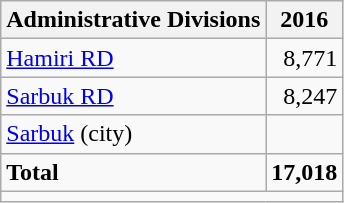<table class="wikitable">
<tr>
<th>Administrative Divisions</th>
<th>2016</th>
</tr>
<tr>
<td><a href='#'>Hamiri RD</a></td>
<td style="text-align: right;">8,771</td>
</tr>
<tr>
<td><a href='#'>Sarbuk RD</a></td>
<td style="text-align: right;">8,247</td>
</tr>
<tr>
<td><a href='#'>Sarbuk</a> (city)</td>
<td style="text-align: right;"></td>
</tr>
<tr>
<td><strong>Total</strong></td>
<td style="text-align: right;"><strong>17,018</strong></td>
</tr>
<tr>
<td colspan=2></td>
</tr>
</table>
